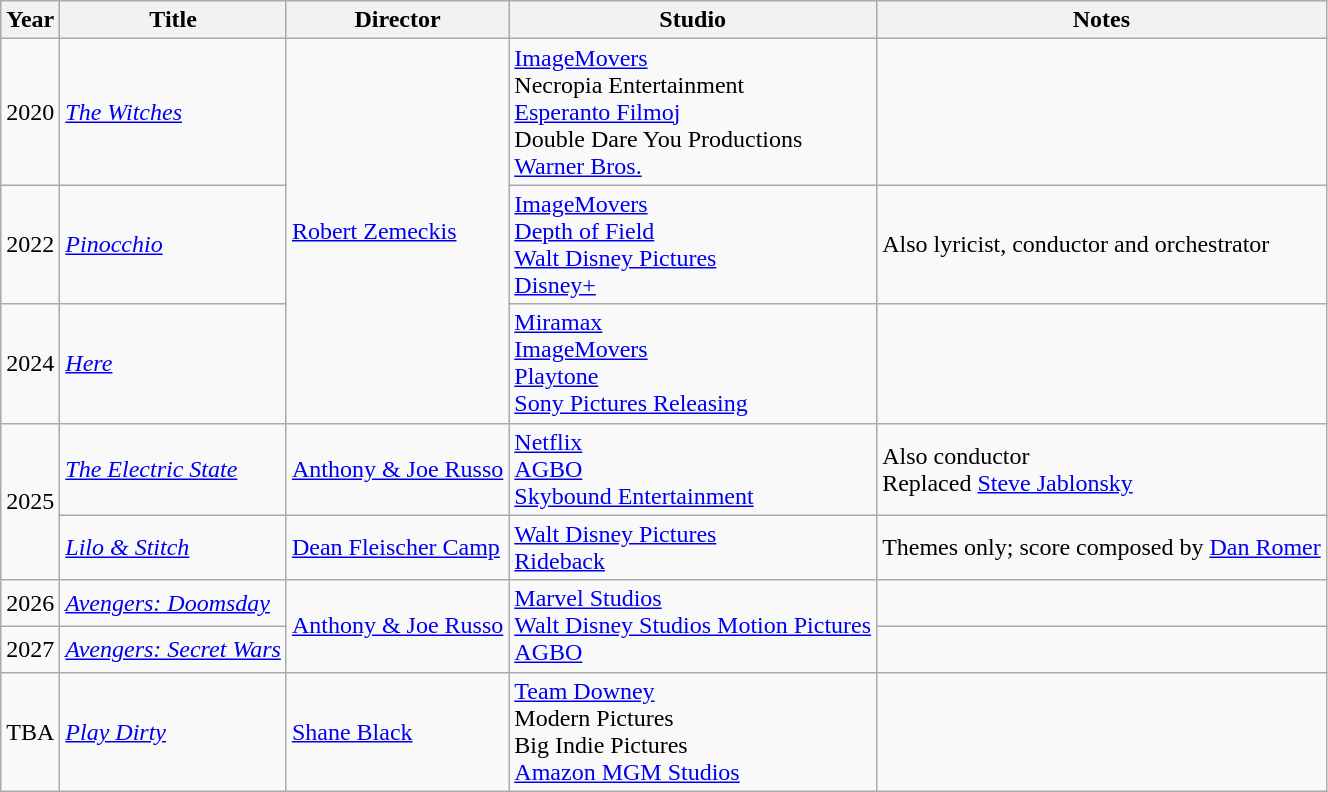<table class="wikitable sortable">
<tr>
<th>Year</th>
<th>Title</th>
<th>Director</th>
<th>Studio</th>
<th>Notes</th>
</tr>
<tr>
<td>2020</td>
<td><em><a href='#'>The Witches</a></em></td>
<td rowspan="3"><a href='#'>Robert Zemeckis</a></td>
<td><a href='#'>ImageMovers</a><br>Necropia Entertainment<br><a href='#'>Esperanto Filmoj</a><br>Double Dare You Productions<br><a href='#'>Warner Bros.</a></td>
<td></td>
</tr>
<tr>
<td>2022</td>
<td><em><a href='#'>Pinocchio</a></em></td>
<td><a href='#'>ImageMovers</a><br><a href='#'>Depth of Field</a><br><a href='#'>Walt Disney Pictures</a><br><a href='#'>Disney+</a></td>
<td>Also lyricist, conductor and orchestrator</td>
</tr>
<tr>
<td>2024</td>
<td><em><a href='#'>Here</a></em></td>
<td><a href='#'>Miramax</a><br><a href='#'>ImageMovers</a><br><a href='#'>Playtone</a><br><a href='#'>Sony Pictures Releasing</a></td>
<td></td>
</tr>
<tr>
<td rowspan=2>2025</td>
<td><em><a href='#'>The Electric State</a></em></td>
<td><a href='#'>Anthony & Joe Russo</a></td>
<td><a href='#'>Netflix</a><br><a href='#'>AGBO</a><br><a href='#'>Skybound Entertainment</a></td>
<td>Also conductor<br>Replaced <a href='#'>Steve Jablonsky</a></td>
</tr>
<tr>
<td><em><a href='#'>Lilo & Stitch</a></em></td>
<td><a href='#'>Dean Fleischer Camp</a></td>
<td><a href='#'>Walt Disney Pictures</a><br><a href='#'>Rideback</a></td>
<td>Themes only; score composed by <a href='#'>Dan Romer</a></td>
</tr>
<tr>
<td>2026</td>
<td><em><a href='#'>Avengers: Doomsday</a></em></td>
<td rowspan="2"><a href='#'>Anthony & Joe Russo</a></td>
<td rowspan="2"><a href='#'>Marvel Studios</a><br><a href='#'>Walt Disney Studios Motion Pictures</a><br><a href='#'>AGBO</a></td>
<td></td>
</tr>
<tr>
<td>2027</td>
<td><em><a href='#'>Avengers: Secret Wars</a></em></td>
<td></td>
</tr>
<tr>
<td>TBA</td>
<td><em><a href='#'>Play Dirty</a></em></td>
<td><a href='#'>Shane Black</a></td>
<td><a href='#'>Team Downey</a><br>Modern Pictures<br>Big Indie Pictures<br><a href='#'>Amazon MGM Studios</a></td>
<td></td>
</tr>
</table>
